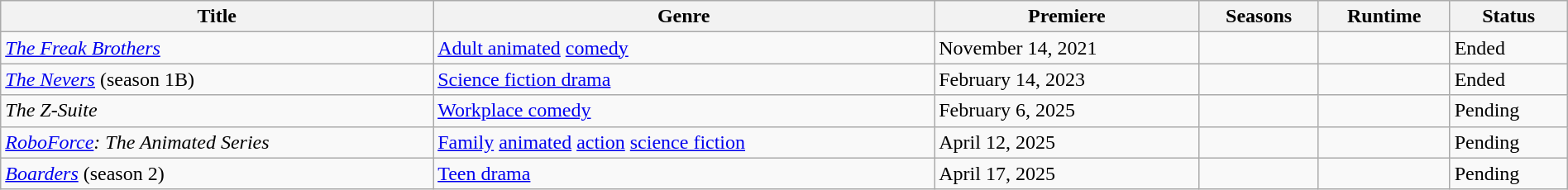<table class="wikitable sortable" style="width:100%;">
<tr>
<th>Title</th>
<th>Genre</th>
<th>Premiere</th>
<th>Seasons</th>
<th>Runtime</th>
<th>Status</th>
</tr>
<tr>
<td><em><a href='#'>The Freak Brothers</a></em></td>
<td><a href='#'>Adult animated</a> <a href='#'>comedy</a></td>
<td>November 14, 2021</td>
<td></td>
<td></td>
<td>Ended</td>
</tr>
<tr>
<td><em><a href='#'>The Nevers</a></em> (season 1B)</td>
<td><a href='#'>Science fiction drama</a></td>
<td>February 14, 2023</td>
<td></td>
<td></td>
<td>Ended</td>
</tr>
<tr>
<td><em>The Z-Suite</em></td>
<td><a href='#'>Workplace comedy</a></td>
<td>February 6, 2025</td>
<td></td>
<td></td>
<td>Pending</td>
</tr>
<tr>
<td><em><a href='#'>RoboForce</a>: The Animated Series</em></td>
<td><a href='#'>Family</a> <a href='#'>animated</a> <a href='#'>action</a> <a href='#'>science fiction</a></td>
<td>April 12, 2025</td>
<td></td>
<td></td>
<td>Pending</td>
</tr>
<tr>
<td><em><a href='#'>Boarders</a></em> (season 2)</td>
<td><a href='#'>Teen drama</a></td>
<td>April 17, 2025</td>
<td></td>
<td></td>
<td>Pending</td>
</tr>
</table>
